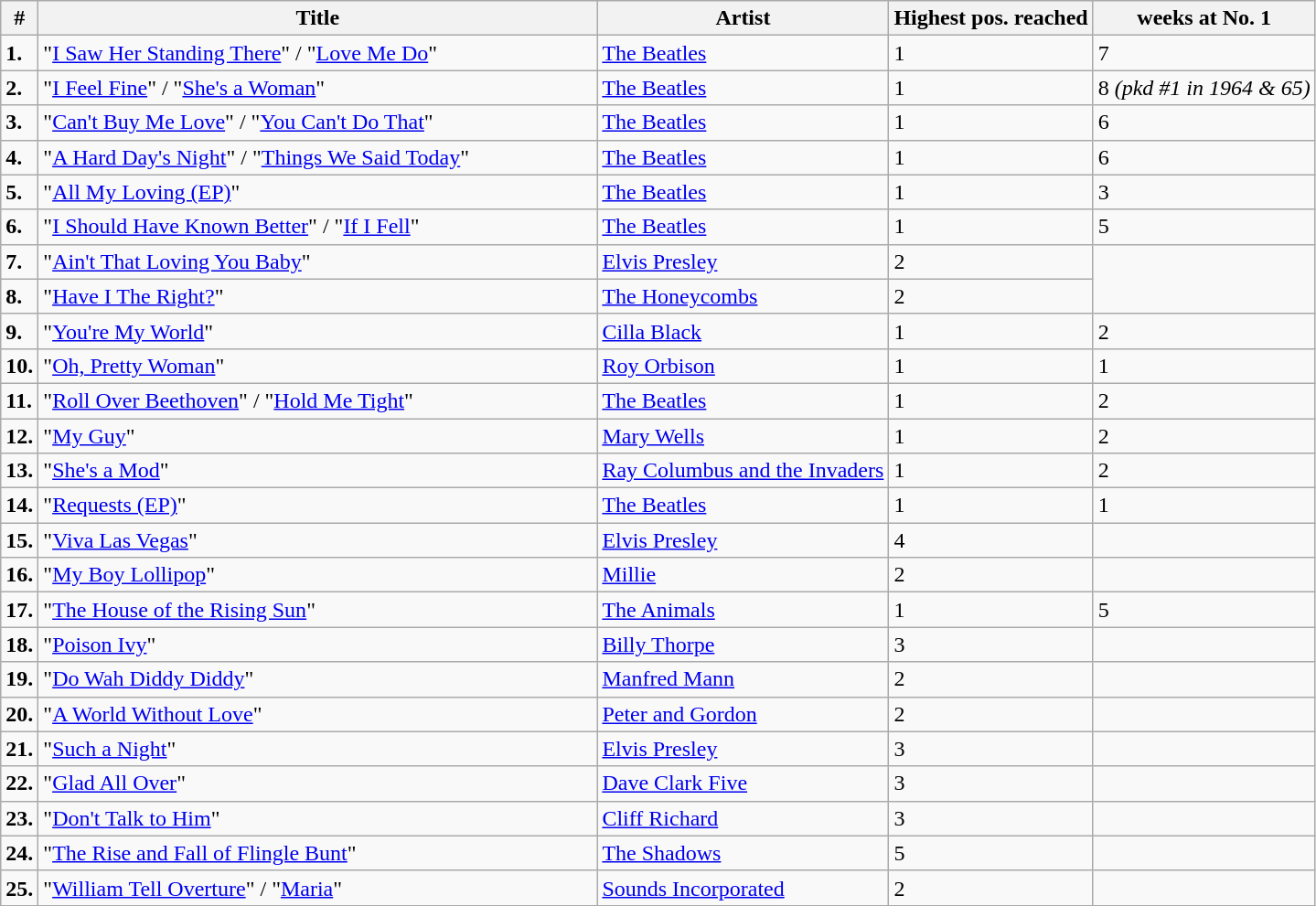<table class="wikitable sortable">
<tr>
<th>#</th>
<th width="400">Title</th>
<th>Artist</th>
<th>Highest pos. reached</th>
<th>weeks at No. 1</th>
</tr>
<tr>
<td><strong>1.</strong></td>
<td>"<a href='#'>I Saw Her Standing There</a>" / "<a href='#'>Love Me Do</a>"</td>
<td><a href='#'>The Beatles</a></td>
<td>1</td>
<td>7</td>
</tr>
<tr>
<td><strong>2.</strong></td>
<td>"<a href='#'>I Feel Fine</a>" / "<a href='#'>She's a Woman</a>"</td>
<td><a href='#'>The Beatles</a></td>
<td>1</td>
<td>8 <em>(pkd #1 in 1964 & 65)</em></td>
</tr>
<tr>
<td><strong>3.</strong></td>
<td>"<a href='#'>Can't Buy Me Love</a>" / "<a href='#'>You Can't Do That</a>"</td>
<td><a href='#'>The Beatles</a></td>
<td>1</td>
<td>6</td>
</tr>
<tr>
<td><strong>4.</strong></td>
<td>"<a href='#'>A Hard Day's Night</a>" / "<a href='#'>Things We Said Today</a>"</td>
<td><a href='#'>The Beatles</a></td>
<td>1</td>
<td>6</td>
</tr>
<tr>
<td><strong>5.</strong></td>
<td>"<a href='#'>All My Loving (EP)</a>"</td>
<td><a href='#'>The Beatles</a></td>
<td>1</td>
<td>3</td>
</tr>
<tr>
<td><strong>6.</strong></td>
<td>"<a href='#'>I Should Have Known Better</a>" / "<a href='#'>If I Fell</a>"</td>
<td><a href='#'>The Beatles</a></td>
<td>1</td>
<td>5</td>
</tr>
<tr>
<td><strong>7.</strong></td>
<td>"<a href='#'>Ain't That Loving You Baby</a>"</td>
<td><a href='#'>Elvis Presley</a></td>
<td>2</td>
</tr>
<tr>
<td><strong>8.</strong></td>
<td>"<a href='#'>Have I The Right?</a>"</td>
<td><a href='#'>The Honeycombs</a></td>
<td>2</td>
</tr>
<tr>
<td><strong>9.</strong></td>
<td>"<a href='#'>You're My World</a>"</td>
<td><a href='#'>Cilla Black</a></td>
<td>1</td>
<td>2</td>
</tr>
<tr>
<td><strong>10.</strong></td>
<td>"<a href='#'>Oh, Pretty Woman</a>"</td>
<td><a href='#'>Roy Orbison</a></td>
<td>1</td>
<td>1</td>
</tr>
<tr>
<td><strong>11.</strong></td>
<td>"<a href='#'>Roll Over Beethoven</a>" / "<a href='#'>Hold Me Tight</a>"</td>
<td><a href='#'>The Beatles</a></td>
<td>1</td>
<td>2</td>
</tr>
<tr>
<td><strong>12.</strong></td>
<td>"<a href='#'>My Guy</a>"</td>
<td><a href='#'>Mary Wells</a></td>
<td>1</td>
<td>2</td>
</tr>
<tr>
<td><strong>13.</strong></td>
<td>"<a href='#'>She's a Mod</a>"</td>
<td><a href='#'>Ray Columbus and the Invaders</a></td>
<td>1</td>
<td>2</td>
</tr>
<tr>
<td><strong>14.</strong></td>
<td>"<a href='#'>Requests (EP)</a>"</td>
<td><a href='#'>The Beatles</a></td>
<td>1</td>
<td>1</td>
</tr>
<tr>
<td><strong>15.</strong></td>
<td>"<a href='#'>Viva Las Vegas</a>"</td>
<td><a href='#'>Elvis Presley</a></td>
<td>4</td>
<td></td>
</tr>
<tr>
<td><strong>16.</strong></td>
<td>"<a href='#'>My Boy Lollipop</a>"</td>
<td><a href='#'>Millie</a></td>
<td>2</td>
<td></td>
</tr>
<tr>
<td><strong>17.</strong></td>
<td>"<a href='#'>The House of the Rising Sun</a>"</td>
<td><a href='#'>The Animals</a></td>
<td>1</td>
<td>5</td>
</tr>
<tr>
<td><strong>18.</strong></td>
<td>"<a href='#'>Poison Ivy</a>"</td>
<td><a href='#'>Billy Thorpe</a></td>
<td>3</td>
<td></td>
</tr>
<tr>
<td><strong>19.</strong></td>
<td>"<a href='#'>Do Wah Diddy Diddy</a>"</td>
<td><a href='#'>Manfred Mann</a></td>
<td>2</td>
<td></td>
</tr>
<tr>
<td><strong>20.</strong></td>
<td>"<a href='#'>A World Without Love</a>"</td>
<td><a href='#'>Peter and Gordon</a></td>
<td>2</td>
<td></td>
</tr>
<tr>
<td><strong>21.</strong></td>
<td>"<a href='#'>Such a Night</a>"</td>
<td><a href='#'>Elvis Presley</a></td>
<td>3</td>
<td></td>
</tr>
<tr>
<td><strong>22.</strong></td>
<td>"<a href='#'>Glad All Over</a>"</td>
<td><a href='#'>Dave Clark Five</a></td>
<td>3</td>
<td></td>
</tr>
<tr>
<td><strong>23.</strong></td>
<td>"<a href='#'>Don't Talk to Him</a>"</td>
<td><a href='#'>Cliff Richard</a></td>
<td>3</td>
<td></td>
</tr>
<tr>
<td><strong>24.</strong></td>
<td>"<a href='#'>The Rise and Fall of Flingle Bunt</a>"</td>
<td><a href='#'>The Shadows</a></td>
<td>5</td>
<td></td>
</tr>
<tr>
<td><strong>25.</strong></td>
<td>"<a href='#'>William Tell Overture</a>" / "<a href='#'>Maria</a>"</td>
<td><a href='#'>Sounds Incorporated</a></td>
<td>2</td>
<td></td>
</tr>
</table>
